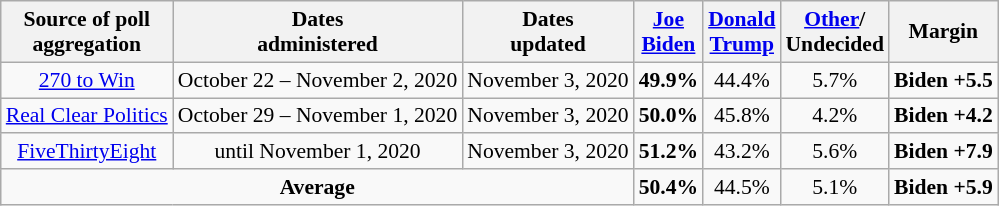<table class="wikitable sortable" style="text-align:center;font-size:90%;line-height:17px">
<tr>
<th>Source of poll<br>aggregation</th>
<th>Dates<br> administered</th>
<th>Dates<br> updated</th>
<th class="unsortable"><a href='#'>Joe<br>Biden</a><br><small></small></th>
<th class="unsortable"><a href='#'>Donald<br>Trump</a><br><small></small></th>
<th class="unsortable"><a href='#'>Other</a>/<br>Undecided<br></th>
<th>Margin</th>
</tr>
<tr>
<td><a href='#'>270 to Win</a></td>
<td>October 22 – November 2, 2020</td>
<td>November 3, 2020</td>
<td><strong>49.9%</strong></td>
<td>44.4%</td>
<td>5.7%</td>
<td><strong>Biden +5.5</strong></td>
</tr>
<tr>
<td><a href='#'>Real Clear Politics</a></td>
<td>October 29 – November 1, 2020</td>
<td>November 3, 2020</td>
<td><strong>50.0%</strong></td>
<td>45.8%</td>
<td>4.2%</td>
<td><strong>Biden +4.2</strong></td>
</tr>
<tr>
<td><a href='#'>FiveThirtyEight</a></td>
<td>until November 1, 2020</td>
<td>November 3, 2020</td>
<td><strong>51.2%</strong></td>
<td>43.2%</td>
<td>5.6%</td>
<td><strong>Biden +7.9</strong></td>
</tr>
<tr>
<td colspan="3"><strong>Average</strong></td>
<td><strong>50.4%</strong></td>
<td>44.5%</td>
<td>5.1%</td>
<td><strong>Biden +5.9</strong></td>
</tr>
</table>
